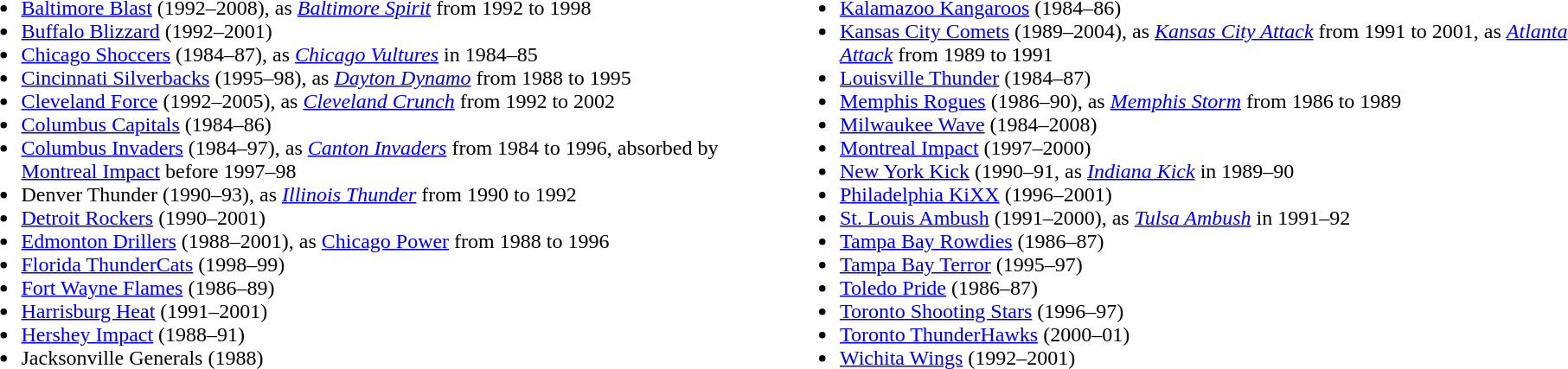<table>
<tr>
<td valign="top"><br><ul><li><a href='#'>Baltimore Blast</a> (1992–2008), as <em><a href='#'>Baltimore Spirit</a></em> from 1992 to 1998</li><li><a href='#'>Buffalo Blizzard</a> (1992–2001)</li><li><a href='#'>Chicago Shoccers</a> (1984–87), as <em><a href='#'>Chicago Vultures</a></em> in 1984–85</li><li><a href='#'>Cincinnati Silverbacks</a> (1995–98), as <em><a href='#'>Dayton Dynamo</a></em> from 1988 to 1995</li><li><a href='#'>Cleveland Force</a> (1992–2005),  as <em><a href='#'>Cleveland Crunch</a></em> from 1992 to 2002</li><li><a href='#'>Columbus Capitals</a> (1984–86)</li><li><a href='#'>Columbus Invaders</a> (1984–97), as <em><a href='#'>Canton Invaders</a></em> from 1984 to 1996, absorbed by <a href='#'>Montreal Impact</a> before 1997–98</li><li>Denver Thunder (1990–93), as <em><a href='#'>Illinois Thunder</a></em> from 1990 to 1992</li><li><a href='#'>Detroit Rockers</a> (1990–2001)</li><li><a href='#'>Edmonton Drillers</a> (1988–2001), as <a href='#'>Chicago Power</a> from 1988 to 1996</li><li><a href='#'>Florida ThunderCats</a> (1998–99)</li><li><a href='#'>Fort Wayne Flames</a> (1986–89)</li><li><a href='#'>Harrisburg Heat</a> (1991–2001)</li><li><a href='#'>Hershey Impact</a> (1988–91)</li><li>Jacksonville Generals (1988)</li></ul></td>
<td width="50%" valign="top"><br><ul><li><a href='#'>Kalamazoo Kangaroos</a> (1984–86)</li><li><a href='#'>Kansas City Comets</a> (1989–2004), as <em><a href='#'>Kansas City Attack</a></em> from 1991 to 2001,  as <em><a href='#'>Atlanta Attack</a></em> from 1989 to 1991</li><li><a href='#'>Louisville Thunder</a> (1984–87)</li><li><a href='#'>Memphis Rogues</a> (1986–90), as <em><a href='#'>Memphis Storm</a></em> from 1986 to 1989</li><li><a href='#'>Milwaukee Wave</a> (1984–2008)</li><li><a href='#'>Montreal Impact</a> (1997–2000)</li><li><a href='#'>New York Kick</a> (1990–91, as <em><a href='#'>Indiana Kick</a></em> in 1989–90</li><li><a href='#'>Philadelphia KiXX</a> (1996–2001)</li><li><a href='#'>St. Louis Ambush</a> (1991–2000), as <em><a href='#'>Tulsa Ambush</a></em> in 1991–92</li><li><a href='#'>Tampa Bay Rowdies</a> (1986–87)</li><li><a href='#'>Tampa Bay Terror</a> (1995–97)</li><li><a href='#'>Toledo Pride</a> (1986–87)</li><li><a href='#'>Toronto Shooting Stars</a> (1996–97)</li><li><a href='#'>Toronto ThunderHawks</a> (2000–01)</li><li><a href='#'>Wichita Wings</a> (1992–2001)</li></ul></td>
</tr>
</table>
